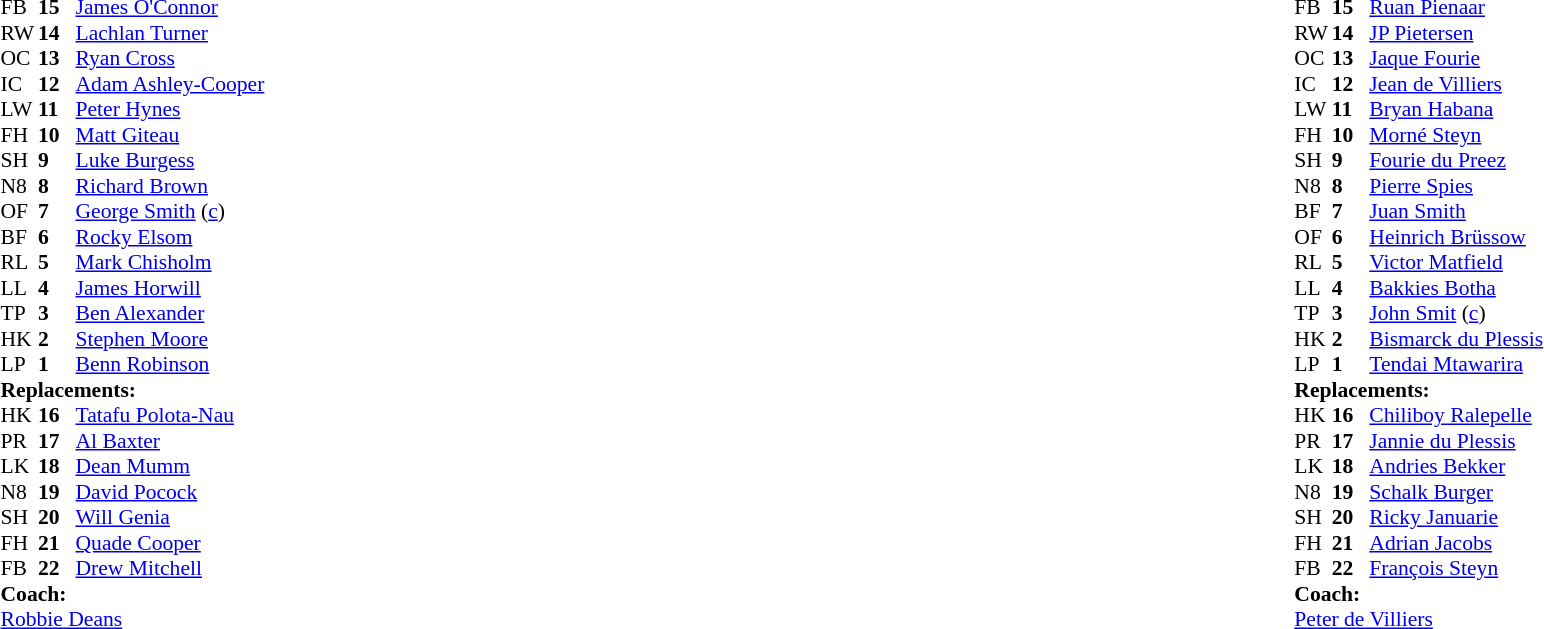<table width="100%">
<tr>
<td valign="top" width="50%"><br><table cellspacing="0" cellpadding="0" style="font-size: 90%">
<tr>
<th width="25"></th>
<th width="25"></th>
</tr>
<tr>
<td>FB</td>
<td><strong>15</strong></td>
<td><a href='#'>James O'Connor</a></td>
<td></td>
<td></td>
</tr>
<tr>
<td>RW</td>
<td><strong>14</strong></td>
<td><a href='#'>Lachlan Turner</a></td>
</tr>
<tr>
<td>OC</td>
<td><strong>13</strong></td>
<td><a href='#'>Ryan Cross</a></td>
<td></td>
<td></td>
</tr>
<tr>
<td>IC</td>
<td><strong>12</strong></td>
<td><a href='#'>Adam Ashley-Cooper</a></td>
</tr>
<tr>
<td>LW</td>
<td><strong>11</strong></td>
<td><a href='#'>Peter Hynes</a></td>
</tr>
<tr>
<td>FH</td>
<td><strong>10</strong></td>
<td><a href='#'>Matt Giteau</a></td>
</tr>
<tr>
<td>SH</td>
<td><strong>9</strong></td>
<td><a href='#'>Luke Burgess</a></td>
<td></td>
<td></td>
</tr>
<tr>
<td>N8</td>
<td><strong>8</strong></td>
<td><a href='#'>Richard Brown</a></td>
<td></td>
<td></td>
</tr>
<tr>
<td>OF</td>
<td><strong>7</strong></td>
<td><a href='#'>George Smith</a> (<a href='#'>c</a>)</td>
</tr>
<tr>
<td>BF</td>
<td><strong>6</strong></td>
<td><a href='#'>Rocky Elsom</a></td>
</tr>
<tr>
<td>RL</td>
<td><strong>5</strong></td>
<td><a href='#'>Mark Chisholm</a></td>
</tr>
<tr>
<td>LL</td>
<td><strong>4</strong></td>
<td><a href='#'>James Horwill</a></td>
</tr>
<tr>
<td>TP</td>
<td><strong>3</strong></td>
<td><a href='#'>Ben Alexander</a></td>
</tr>
<tr>
<td>HK</td>
<td><strong>2</strong></td>
<td><a href='#'>Stephen Moore</a></td>
<td></td>
<td></td>
</tr>
<tr>
<td>LP</td>
<td><strong>1</strong></td>
<td><a href='#'>Benn Robinson</a></td>
</tr>
<tr>
<td colspan=3><strong>Replacements:</strong></td>
</tr>
<tr>
<td>HK</td>
<td><strong>16</strong></td>
<td><a href='#'>Tatafu Polota-Nau</a></td>
<td></td>
<td></td>
</tr>
<tr>
<td>PR</td>
<td><strong>17</strong></td>
<td><a href='#'>Al Baxter</a></td>
</tr>
<tr>
<td>LK</td>
<td><strong>18</strong></td>
<td><a href='#'>Dean Mumm</a></td>
</tr>
<tr>
<td>N8</td>
<td><strong>19</strong></td>
<td><a href='#'>David Pocock</a></td>
<td></td>
<td></td>
</tr>
<tr>
<td>SH</td>
<td><strong>20</strong></td>
<td><a href='#'>Will Genia</a></td>
<td></td>
<td></td>
</tr>
<tr>
<td>FH</td>
<td><strong>21</strong></td>
<td><a href='#'>Quade Cooper</a></td>
<td></td>
<td></td>
</tr>
<tr>
<td>FB</td>
<td><strong>22</strong></td>
<td><a href='#'>Drew Mitchell</a></td>
<td></td>
<td></td>
</tr>
<tr>
<td colspan=3><strong>Coach:</strong></td>
</tr>
<tr>
<td colspan="4"> <a href='#'>Robbie Deans</a></td>
</tr>
</table>
</td>
<td valign="top"></td>
<td valign="top" width="50%"><br><table cellspacing="0" cellpadding="0" align="center" style="font-size: 90%">
<tr>
<th width="25"></th>
<th width="25"></th>
</tr>
<tr>
<td>FB</td>
<td><strong>15</strong></td>
<td><a href='#'>Ruan Pienaar</a></td>
<td></td>
<td></td>
</tr>
<tr>
<td>RW</td>
<td><strong>14</strong></td>
<td><a href='#'>JP Pietersen</a></td>
<td></td>
<td></td>
</tr>
<tr>
<td>OC</td>
<td><strong>13</strong></td>
<td><a href='#'>Jaque Fourie</a></td>
</tr>
<tr>
<td>IC</td>
<td><strong>12</strong></td>
<td><a href='#'>Jean de Villiers</a></td>
</tr>
<tr>
<td>LW</td>
<td><strong>11</strong></td>
<td><a href='#'>Bryan Habana</a></td>
</tr>
<tr>
<td>FH</td>
<td><strong>10</strong></td>
<td><a href='#'>Morné Steyn</a></td>
</tr>
<tr>
<td>SH</td>
<td><strong>9</strong></td>
<td><a href='#'>Fourie du Preez</a></td>
<td></td>
<td></td>
</tr>
<tr>
<td>N8</td>
<td><strong>8</strong></td>
<td><a href='#'>Pierre Spies</a></td>
</tr>
<tr>
<td>BF</td>
<td><strong>7</strong></td>
<td><a href='#'>Juan Smith</a></td>
<td></td>
<td></td>
</tr>
<tr>
<td>OF</td>
<td><strong>6</strong></td>
<td><a href='#'>Heinrich Brüssow</a></td>
</tr>
<tr>
<td>RL</td>
<td><strong>5</strong></td>
<td><a href='#'>Victor Matfield</a></td>
</tr>
<tr>
<td>LL</td>
<td><strong>4</strong></td>
<td><a href='#'>Bakkies Botha</a></td>
<td></td>
<td></td>
</tr>
<tr>
<td>TP</td>
<td><strong>3</strong></td>
<td><a href='#'>John Smit</a> (<a href='#'>c</a>)</td>
<td></td>
<td></td>
</tr>
<tr>
<td>HK</td>
<td><strong>2</strong></td>
<td><a href='#'>Bismarck du Plessis</a></td>
<td></td>
<td></td>
</tr>
<tr>
<td>LP</td>
<td><strong>1</strong></td>
<td><a href='#'>Tendai Mtawarira</a></td>
</tr>
<tr>
<td colspan=3><strong>Replacements:</strong></td>
</tr>
<tr>
<td>HK</td>
<td><strong>16</strong></td>
<td><a href='#'>Chiliboy Ralepelle</a></td>
<td></td>
<td></td>
</tr>
<tr>
<td>PR</td>
<td><strong>17</strong></td>
<td><a href='#'>Jannie du Plessis</a></td>
<td></td>
<td></td>
</tr>
<tr>
<td>LK</td>
<td><strong>18</strong></td>
<td><a href='#'>Andries Bekker</a></td>
<td></td>
<td></td>
</tr>
<tr>
<td>N8</td>
<td><strong>19</strong></td>
<td><a href='#'>Schalk Burger</a></td>
<td></td>
<td></td>
</tr>
<tr>
<td>SH</td>
<td><strong>20</strong></td>
<td><a href='#'>Ricky Januarie</a></td>
<td></td>
<td></td>
</tr>
<tr>
<td>FH</td>
<td><strong>21</strong></td>
<td><a href='#'>Adrian Jacobs</a></td>
<td></td>
<td></td>
</tr>
<tr>
<td>FB</td>
<td><strong>22</strong></td>
<td><a href='#'>François Steyn</a></td>
<td></td>
<td></td>
</tr>
<tr>
<td colspan=3><strong>Coach:</strong></td>
</tr>
<tr>
<td colspan="4"> <a href='#'>Peter de Villiers</a></td>
</tr>
</table>
</td>
</tr>
</table>
